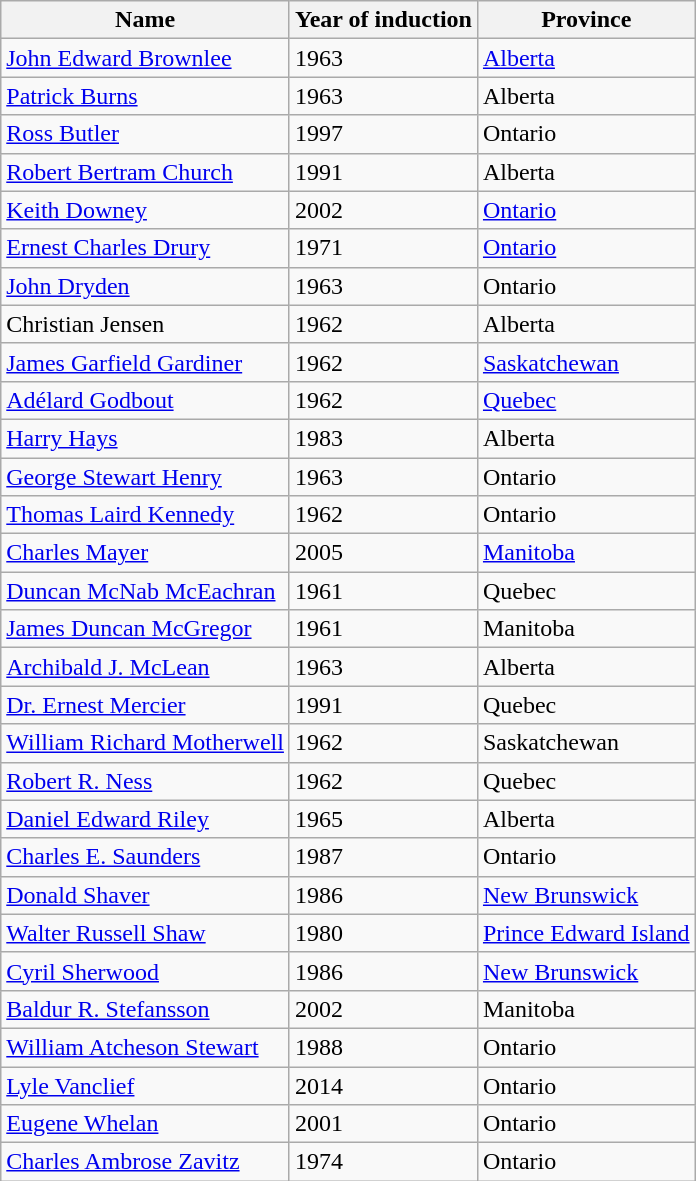<table class="wikitable">
<tr>
<th>Name</th>
<th>Year of induction</th>
<th>Province</th>
</tr>
<tr>
<td><a href='#'>John Edward Brownlee</a></td>
<td>1963</td>
<td><a href='#'>Alberta</a></td>
</tr>
<tr>
<td><a href='#'>Patrick Burns</a></td>
<td>1963</td>
<td>Alberta</td>
</tr>
<tr>
<td><a href='#'>Ross Butler</a></td>
<td>1997</td>
<td>Ontario</td>
</tr>
<tr>
<td><a href='#'>Robert Bertram Church</a></td>
<td>1991</td>
<td>Alberta</td>
</tr>
<tr>
<td><a href='#'>Keith Downey</a></td>
<td>2002</td>
<td><a href='#'>Ontario</a></td>
</tr>
<tr>
<td><a href='#'>Ernest Charles Drury</a></td>
<td>1971</td>
<td><a href='#'>Ontario</a></td>
</tr>
<tr>
<td><a href='#'>John Dryden</a></td>
<td>1963</td>
<td>Ontario</td>
</tr>
<tr>
<td>Christian Jensen</td>
<td>1962</td>
<td>Alberta</td>
</tr>
<tr>
<td><a href='#'>James Garfield Gardiner</a></td>
<td>1962</td>
<td><a href='#'>Saskatchewan</a></td>
</tr>
<tr>
<td><a href='#'>Adélard Godbout</a></td>
<td>1962</td>
<td><a href='#'>Quebec</a></td>
</tr>
<tr>
<td><a href='#'>Harry Hays</a></td>
<td>1983</td>
<td>Alberta</td>
</tr>
<tr>
<td><a href='#'>George Stewart Henry</a></td>
<td>1963</td>
<td>Ontario</td>
</tr>
<tr>
<td><a href='#'>Thomas Laird Kennedy</a></td>
<td>1962</td>
<td>Ontario</td>
</tr>
<tr>
<td><a href='#'>Charles Mayer</a></td>
<td>2005</td>
<td><a href='#'>Manitoba</a></td>
</tr>
<tr>
<td><a href='#'>Duncan McNab McEachran</a></td>
<td>1961</td>
<td>Quebec</td>
</tr>
<tr>
<td><a href='#'>James Duncan McGregor</a></td>
<td>1961</td>
<td>Manitoba</td>
</tr>
<tr>
<td><a href='#'>Archibald J. McLean</a></td>
<td>1963</td>
<td>Alberta</td>
</tr>
<tr>
<td><a href='#'>Dr. Ernest Mercier</a></td>
<td>1991</td>
<td>Quebec</td>
</tr>
<tr>
<td><a href='#'>William Richard Motherwell</a></td>
<td>1962</td>
<td>Saskatchewan</td>
</tr>
<tr>
<td><a href='#'>Robert R. Ness</a></td>
<td>1962</td>
<td>Quebec</td>
</tr>
<tr>
<td><a href='#'>Daniel Edward Riley</a></td>
<td>1965</td>
<td>Alberta</td>
</tr>
<tr>
<td><a href='#'>Charles E. Saunders</a></td>
<td>1987</td>
<td>Ontario</td>
</tr>
<tr>
<td><a href='#'>Donald Shaver</a></td>
<td>1986</td>
<td><a href='#'>New Brunswick</a></td>
</tr>
<tr>
<td><a href='#'>Walter Russell Shaw</a></td>
<td>1980</td>
<td><a href='#'>Prince Edward Island</a></td>
</tr>
<tr>
<td><a href='#'>Cyril Sherwood</a></td>
<td>1986</td>
<td><a href='#'>New Brunswick</a></td>
</tr>
<tr>
<td><a href='#'>Baldur R. Stefansson</a></td>
<td>2002</td>
<td>Manitoba</td>
</tr>
<tr>
<td><a href='#'>William Atcheson Stewart</a></td>
<td>1988</td>
<td>Ontario</td>
</tr>
<tr>
<td><a href='#'>Lyle Vanclief</a></td>
<td>2014</td>
<td>Ontario</td>
</tr>
<tr>
<td><a href='#'>Eugene Whelan</a></td>
<td>2001</td>
<td>Ontario</td>
</tr>
<tr>
<td><a href='#'>Charles Ambrose Zavitz</a></td>
<td>1974</td>
<td>Ontario</td>
</tr>
</table>
